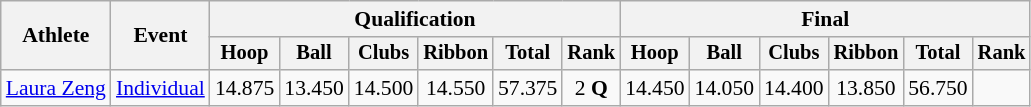<table class=wikitable style="font-size:90%">
<tr>
<th rowspan=2>Athlete</th>
<th rowspan=2>Event</th>
<th colspan=6>Qualification</th>
<th colspan=6>Final</th>
</tr>
<tr style="font-size:95%">
<th>Hoop</th>
<th>Ball</th>
<th>Clubs</th>
<th>Ribbon</th>
<th>Total</th>
<th>Rank</th>
<th>Hoop</th>
<th>Ball</th>
<th>Clubs</th>
<th>Ribbon</th>
<th>Total</th>
<th>Rank</th>
</tr>
<tr align=center>
<td align=left><a href='#'>Laura Zeng</a></td>
<td align=left><a href='#'>Individual</a></td>
<td>14.875</td>
<td>13.450</td>
<td>14.500</td>
<td>14.550</td>
<td>57.375</td>
<td>2 <strong>Q</strong></td>
<td>14.450</td>
<td>14.050</td>
<td>14.400</td>
<td>13.850</td>
<td>56.750</td>
<td></td>
</tr>
</table>
